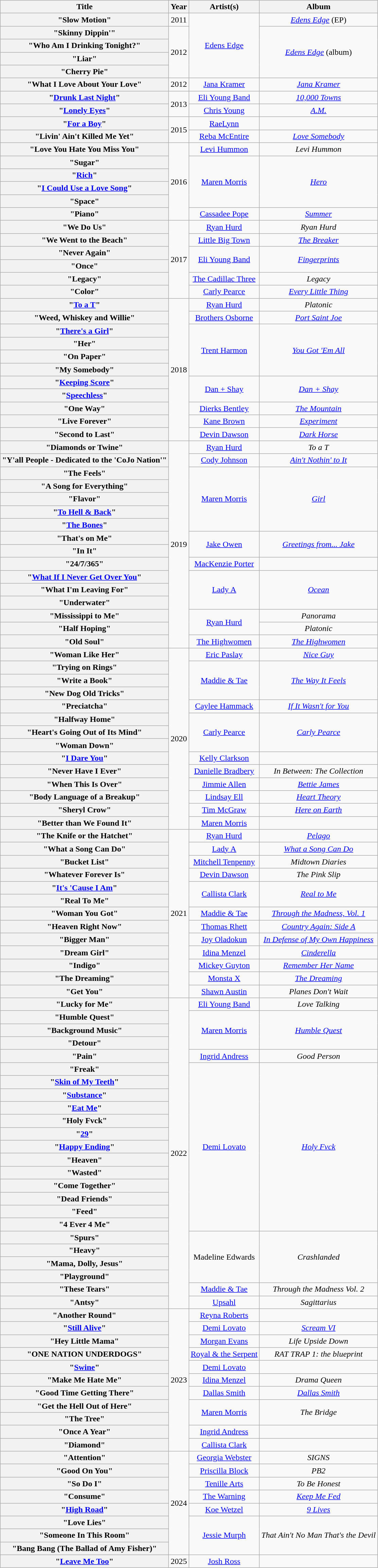<table class="wikitable plainrowheaders" style="text-align:center;">
<tr>
<th scope="col">Title</th>
<th scope="col">Year</th>
<th scope="col">Artist(s)</th>
<th scope="col">Album</th>
</tr>
<tr>
<th scope="row">"Slow Motion"</th>
<td>2011</td>
<td rowspan="5"><a href='#'>Edens Edge</a></td>
<td><em><a href='#'>Edens Edge</a></em> (EP)</td>
</tr>
<tr>
<th scope="row">"Skinny Dippin'"</th>
<td rowspan="4">2012</td>
<td rowspan="4"><em><a href='#'>Edens Edge</a></em> (album)</td>
</tr>
<tr>
<th scope="row">"Who Am I Drinking Tonight?"</th>
</tr>
<tr>
<th scope="row">"Liar"</th>
</tr>
<tr>
<th scope="row">"Cherry Pie"</th>
</tr>
<tr>
<th scope="row">"What I Love About Your Love"</th>
<td>2012</td>
<td><a href='#'>Jana Kramer</a></td>
<td><em><a href='#'>Jana Kramer</a></em></td>
</tr>
<tr>
<th scope="row">"<a href='#'>Drunk Last Night</a>"</th>
<td rowspan="2">2013</td>
<td><a href='#'>Eli Young Band</a></td>
<td><em><a href='#'>10,000 Towns</a></em></td>
</tr>
<tr>
<th scope="row">"<a href='#'>Lonely Eyes</a>"</th>
<td><a href='#'>Chris Young</a></td>
<td><em><a href='#'>A.M.</a></em></td>
</tr>
<tr>
<th scope="row">"<a href='#'>For a Boy</a>"</th>
<td rowspan="2">2015</td>
<td><a href='#'>RaeLynn</a></td>
<td></td>
</tr>
<tr>
<th scope="row">"Livin' Ain't Killed Me Yet"</th>
<td><a href='#'>Reba McEntire</a></td>
<td><em><a href='#'>Love Somebody</a></em></td>
</tr>
<tr>
<th scope="row">"Love You Hate You Miss You"</th>
<td rowspan="6">2016</td>
<td><a href='#'>Levi Hummon</a></td>
<td><em>Levi Hummon</em></td>
</tr>
<tr>
<th scope="row">"Sugar"</th>
<td rowspan="4"><a href='#'>Maren Morris</a></td>
<td rowspan="4"><em><a href='#'>Hero</a></em></td>
</tr>
<tr>
<th scope="row">"<a href='#'>Rich</a>"</th>
</tr>
<tr>
<th scope="row">"<a href='#'>I Could Use a Love Song</a>"</th>
</tr>
<tr>
<th scope="row">"Space"</th>
</tr>
<tr>
<th scope="row">"Piano"</th>
<td><a href='#'>Cassadee Pope</a></td>
<td><em><a href='#'>Summer</a></em></td>
</tr>
<tr>
<th scope="row">"We Do Us"</th>
<td rowspan="6">2017</td>
<td><a href='#'>Ryan Hurd</a></td>
<td><em>Ryan Hurd</em></td>
</tr>
<tr>
<th scope="row">"We Went to the Beach"</th>
<td><a href='#'>Little Big Town</a></td>
<td><em><a href='#'>The Breaker</a></em></td>
</tr>
<tr>
<th scope="row">"Never Again"</th>
<td rowspan="2"><a href='#'>Eli Young Band</a></td>
<td rowspan="2"><em><a href='#'>Fingerprints</a></em></td>
</tr>
<tr>
<th scope="row">"Once"</th>
</tr>
<tr>
<th scope="row">"Legacy"</th>
<td><a href='#'>The Cadillac Three</a></td>
<td><em>Legacy</em></td>
</tr>
<tr>
<th scope="row">"Color"</th>
<td><a href='#'>Carly Pearce</a></td>
<td><em><a href='#'>Every Little Thing</a></em></td>
</tr>
<tr>
<th scope="row">"<a href='#'>To a T</a>"</th>
<td rowspan="11">2018</td>
<td><a href='#'>Ryan Hurd</a></td>
<td><em>Platonic</em></td>
</tr>
<tr>
<th scope="row">"Weed, Whiskey and Willie"</th>
<td><a href='#'>Brothers Osborne</a></td>
<td><em><a href='#'>Port Saint Joe</a></em></td>
</tr>
<tr>
<th scope="row">"<a href='#'>There's a Girl</a>"</th>
<td rowspan="4"><a href='#'>Trent Harmon</a></td>
<td rowspan="4"><em><a href='#'>You Got 'Em All</a></em></td>
</tr>
<tr>
<th scope="row">"Her"</th>
</tr>
<tr>
<th scope="row">"On Paper"</th>
</tr>
<tr>
<th scope="row">"My Somebody"</th>
</tr>
<tr>
<th scope="row">"<a href='#'>Keeping Score</a>"<br></th>
<td rowspan="2"><a href='#'>Dan + Shay</a></td>
<td rowspan="2"><em><a href='#'>Dan + Shay</a></em></td>
</tr>
<tr>
<th scope="row">"<a href='#'>Speechless</a>"</th>
</tr>
<tr>
<th scope="row">"One Way"</th>
<td><a href='#'>Dierks Bentley</a></td>
<td><em><a href='#'>The Mountain</a></em></td>
</tr>
<tr>
<th scope="row">"Live Forever"</th>
<td><a href='#'>Kane Brown</a></td>
<td><em><a href='#'>Experiment</a></em></td>
</tr>
<tr>
<th scope="row">"Second to Last"</th>
<td><a href='#'>Devin Dawson</a></td>
<td><em><a href='#'>Dark Horse</a></em></td>
</tr>
<tr>
<th scope="row">"Diamonds or Twine"</th>
<td rowspan="16">2019</td>
<td><a href='#'>Ryan Hurd</a></td>
<td><em>To a T</em></td>
</tr>
<tr>
<th scope="row">"Y'all People - Dedicated to the 'CoJo Nation'"</th>
<td><a href='#'>Cody Johnson</a></td>
<td><em><a href='#'>Ain't Nothin' to It</a></em></td>
</tr>
<tr>
<th scope="row">"The Feels"</th>
<td rowspan="5"><a href='#'>Maren Morris</a></td>
<td rowspan="5"><em><a href='#'>Girl</a></em></td>
</tr>
<tr>
<th scope="row">"A Song for Everything"</th>
</tr>
<tr>
<th scope="row">"Flavor"</th>
</tr>
<tr>
<th scope="row">"<a href='#'>To Hell & Back</a>"</th>
</tr>
<tr>
<th scope="row">"<a href='#'>The Bones</a>"</th>
</tr>
<tr>
<th scope="row">"That's on Me"</th>
<td rowspan="2"><a href='#'>Jake Owen</a></td>
<td rowspan="2"><em><a href='#'>Greetings from... Jake</a></em></td>
</tr>
<tr>
<th scope="row">"In It"</th>
</tr>
<tr>
<th scope="row">"24/7/365"</th>
<td><a href='#'>MacKenzie Porter</a></td>
<td></td>
</tr>
<tr>
<th scope="row">"<a href='#'>What If I Never Get Over You</a>"</th>
<td rowspan="3"><a href='#'>Lady A</a></td>
<td rowspan="3"><em><a href='#'>Ocean</a></em></td>
</tr>
<tr>
<th scope="row">"What I'm Leaving For"</th>
</tr>
<tr>
<th scope="row">"Underwater"</th>
</tr>
<tr>
<th scope="row">"Mississippi to Me"</th>
<td rowspan="2"><a href='#'>Ryan Hurd</a></td>
<td><em>Panorama</em></td>
</tr>
<tr>
<th scope="row">"Half Hoping"</th>
<td><em>Platonic</em></td>
</tr>
<tr>
<th scope="row">"Old Soul"</th>
<td><a href='#'>The Highwomen</a></td>
<td><em><a href='#'>The Highwomen</a></em></td>
</tr>
<tr>
<th scope="row">"Woman Like Her"</th>
<td rowspan="14">2020</td>
<td><a href='#'>Eric Paslay</a></td>
<td><em><a href='#'>Nice Guy</a></em></td>
</tr>
<tr>
<th scope="row">"Trying on Rings"</th>
<td rowspan="3"><a href='#'>Maddie & Tae</a></td>
<td rowspan="3"><em><a href='#'>The Way It Feels</a></em></td>
</tr>
<tr>
<th scope="row">"Write a Book"</th>
</tr>
<tr>
<th scope="row">"New Dog Old Tricks"</th>
</tr>
<tr>
<th scope="row">"Preciatcha"</th>
<td><a href='#'>Caylee Hammack</a></td>
<td><em><a href='#'>If It Wasn't for You</a></em></td>
</tr>
<tr>
<th scope="row">"Halfway Home"</th>
<td rowspan="3"><a href='#'>Carly Pearce</a></td>
<td rowspan="3"><em><a href='#'>Carly Pearce</a></em></td>
</tr>
<tr>
<th scope="row">"Heart's Going Out of Its Mind"</th>
</tr>
<tr>
<th scope="row">"Woman Down"</th>
</tr>
<tr>
<th scope="row">"<a href='#'>I Dare You</a>"</th>
<td><a href='#'>Kelly Clarkson</a></td>
<td></td>
</tr>
<tr>
<th scope="row">"Never Have I Ever"</th>
<td><a href='#'>Danielle Bradbery</a></td>
<td><em>In Between: The Collection</em></td>
</tr>
<tr>
<th scope="row">"When This Is Over"<br></th>
<td><a href='#'>Jimmie Allen</a></td>
<td><em><a href='#'>Bettie James</a></em></td>
</tr>
<tr>
<th scope="row">"Body Language of a Breakup"</th>
<td><a href='#'>Lindsay Ell</a></td>
<td><em><a href='#'>Heart Theory</a></em></td>
</tr>
<tr>
<th scope="row">"Sheryl Crow"</th>
<td><a href='#'>Tim McGraw</a></td>
<td><em><a href='#'>Here on Earth</a></em></td>
</tr>
<tr>
<th scope="row">"Better than We Found It"</th>
<td><a href='#'>Maren Morris</a></td>
<td></td>
</tr>
<tr>
<th scope="row">"The Knife or the Hatchet"</th>
<td rowspan="13">2021</td>
<td><a href='#'>Ryan Hurd</a></td>
<td><em><a href='#'>Pelago</a></em></td>
</tr>
<tr>
<th scope="row">"What a Song Can Do"</th>
<td><a href='#'>Lady A</a></td>
<td><em><a href='#'>What a Song Can Do</a></em></td>
</tr>
<tr>
<th scope="row">"Bucket List"</th>
<td><a href='#'>Mitchell Tenpenny</a></td>
<td><em>Midtown Diaries</em></td>
</tr>
<tr>
<th scope="row">"Whatever Forever Is"</th>
<td><a href='#'>Devin Dawson</a></td>
<td><em>The Pink Slip</em></td>
</tr>
<tr>
<th scope="row">"<a href='#'>It's 'Cause I Am</a>"</th>
<td rowspan="2"><a href='#'>Callista Clark</a></td>
<td rowspan="2"><em><a href='#'>Real to Me</a></em></td>
</tr>
<tr>
<th scope="row">"Real To Me"</th>
</tr>
<tr>
<th scope="row">"Woman You Got"</th>
<td><a href='#'>Maddie & Tae</a></td>
<td><em><a href='#'>Through the Madness, Vol. 1</a></em></td>
</tr>
<tr>
<th scope="row">"Heaven Right Now"</th>
<td><a href='#'>Thomas Rhett</a></td>
<td><em><a href='#'>Country Again: Side A</a></em></td>
</tr>
<tr>
<th scope="row">"Bigger Man"<br></th>
<td><a href='#'>Joy Oladokun</a></td>
<td><em><a href='#'>In Defense of My Own Happiness</a></em></td>
</tr>
<tr>
<th scope="row">"Dream Girl"</th>
<td><a href='#'>Idina Menzel</a></td>
<td><em><a href='#'>Cinderella</a></em></td>
</tr>
<tr>
<th scope="row">"Indigo"</th>
<td><a href='#'>Mickey Guyton</a></td>
<td><em><a href='#'>Remember Her Name</a></em></td>
</tr>
<tr>
<th scope="row">"The Dreaming"</th>
<td><a href='#'>Monsta X</a></td>
<td><em><a href='#'>The Dreaming</a></em></td>
</tr>
<tr>
<th scope="row">"Get You"</th>
<td><a href='#'>Shawn Austin</a></td>
<td><em>Planes Don't Wait</em></td>
</tr>
<tr>
<th scope="row">"Lucky for Me"</th>
<td rowspan="24">2022</td>
<td><a href='#'>Eli Young Band</a></td>
<td><em>Love Talking</em></td>
</tr>
<tr>
<th scope="row">"Humble Quest"</th>
<td rowspan="3"><a href='#'>Maren Morris</a></td>
<td rowspan="3"><em><a href='#'>Humble Quest</a></em></td>
</tr>
<tr>
<th scope="row">"Background Music"</th>
</tr>
<tr>
<th scope="row">"Detour"</th>
</tr>
<tr>
<th scope="row">"Pain"</th>
<td><a href='#'>Ingrid Andress</a></td>
<td><em>Good Person</em></td>
</tr>
<tr>
<th scope="row">"Freak"<br></th>
<td rowspan="13"><a href='#'>Demi Lovato</a></td>
<td rowspan="13"><em><a href='#'>Holy Fvck</a></em></td>
</tr>
<tr>
<th scope="row">"<a href='#'>Skin of My Teeth</a>"</th>
</tr>
<tr>
<th scope="row">"<a href='#'>Substance</a>"</th>
</tr>
<tr>
<th scope="row">"<a href='#'>Eat Me</a>"<br></th>
</tr>
<tr>
<th scope="row">"Holy Fvck"</th>
</tr>
<tr>
<th scope="row">"<a href='#'>29</a>"</th>
</tr>
<tr>
<th scope="row">"<a href='#'>Happy Ending</a>"</th>
</tr>
<tr>
<th scope="row">"Heaven"</th>
</tr>
<tr>
<th scope="row">"Wasted"</th>
</tr>
<tr>
<th scope="row">"Come Together"</th>
</tr>
<tr>
<th scope="row">"Dead Friends"</th>
</tr>
<tr>
<th scope="row">"Feed"</th>
</tr>
<tr>
<th scope="row">"4 Ever 4 Me"</th>
</tr>
<tr>
<th scope="row">"Spurs"</th>
<td rowspan="4">Madeline Edwards</td>
<td rowspan="4"><em>Crashlanded</em></td>
</tr>
<tr>
<th scope="row">"Heavy"</th>
</tr>
<tr>
<th scope="row">"Mama, Dolly, Jesus"</th>
</tr>
<tr>
<th scope="row">"Playground"</th>
</tr>
<tr>
<th scope="row">"These Tears"</th>
<td><a href='#'>Maddie & Tae</a></td>
<td><em>Through the Madness Vol. 2</em></td>
</tr>
<tr>
<th scope="row">"Antsy"</th>
<td><a href='#'>Upsahl</a></td>
<td><em>Sagittarius</em></td>
</tr>
<tr>
<th scope="row">"Another Round"</th>
<td rowspan="11">2023</td>
<td><a href='#'>Reyna Roberts</a></td>
<td></td>
</tr>
<tr>
<th scope="row">"<a href='#'>Still Alive</a>"</th>
<td><a href='#'>Demi Lovato</a></td>
<td><em><a href='#'>Scream VI</a></em></td>
</tr>
<tr>
<th scope="row">"Hey Little Mama"</th>
<td><a href='#'>Morgan Evans</a></td>
<td><em>Life Upside Down</em></td>
</tr>
<tr>
<th scope="row">"ONE NATION UNDERDOGS"</th>
<td><a href='#'>Royal & the Serpent</a></td>
<td><em>RAT TRAP 1: the blueprint</em></td>
</tr>
<tr>
<th scope="row">"<a href='#'>Swine</a>"</th>
<td><a href='#'>Demi Lovato</a></td>
<td></td>
</tr>
<tr>
<th scope="row">"Make Me Hate Me"</th>
<td><a href='#'>Idina Menzel</a></td>
<td><em>Drama Queen</em></td>
</tr>
<tr>
<th scope="row">"Good Time Getting There"</th>
<td><a href='#'>Dallas Smith</a></td>
<td><em><a href='#'>Dallas Smith</a></em></td>
</tr>
<tr>
<th scope="row">"Get the Hell Out of Here"</th>
<td rowspan="2"><a href='#'>Maren Morris</a></td>
<td rowspan="2"><em>The Bridge</em></td>
</tr>
<tr>
<th scope="row">"The Tree"</th>
</tr>
<tr>
<th scope="row">"Once A Year"</th>
<td><a href='#'>Ingrid Andress</a></td>
<td></td>
</tr>
<tr>
<th scope="row">"Diamond"</th>
<td><a href='#'>Callista Clark</a></td>
<td></td>
</tr>
<tr>
<th scope="row">"Attention"</th>
<td rowspan="8">2024</td>
<td><a href='#'>Georgia Webster</a></td>
<td><em>SIGNS</em></td>
</tr>
<tr>
<th scope="row">"Good On You"</th>
<td><a href='#'>Priscilla Block</a></td>
<td><em>PB2</em></td>
</tr>
<tr>
<th scope="row">"So Do I"</th>
<td><a href='#'>Tenille Arts</a></td>
<td><em>To Be Honest</em></td>
</tr>
<tr>
<th scope="row">"Consume"</th>
<td><a href='#'>The Warning</a></td>
<td><em><a href='#'>Keep Me Fed</a></em></td>
</tr>
<tr>
<th scope="row">"<a href='#'>High Road</a>"<br></th>
<td><a href='#'>Koe Wetzel</a></td>
<td><em><a href='#'>9 Lives</a></em></td>
</tr>
<tr>
<th scope="row">"Love Lies"</th>
<td rowspan="3"><a href='#'>Jessie Murph</a></td>
<td rowspan="3"><em>That Ain't No Man That's the Devil</em></td>
</tr>
<tr>
<th scope="row">"Someone In This Room"<br></th>
</tr>
<tr>
<th scope="row">"Bang Bang (The Ballad of Amy Fisher)"</th>
</tr>
<tr>
<th scope="row">"<a href='#'>Leave Me Too</a>"</th>
<td>2025</td>
<td><a href='#'>Josh Ross</a></td>
<td></td>
</tr>
</table>
